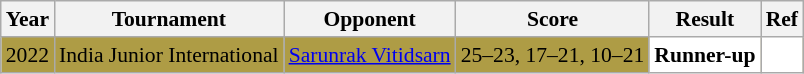<table class="sortable wikitable" style="font-size: 90%;">
<tr>
<th>Year</th>
<th>Tournament</th>
<th>Opponent</th>
<th>Score</th>
<th>Result</th>
<th>Ref</th>
</tr>
<tr style="background:#AE9C45">
<td align="center">2022</td>
<td align="left">India Junior International</td>
<td align="left"> <a href='#'>Sarunrak Vitidsarn</a></td>
<td align="left">25–23, 17–21, 10–21</td>
<td style="text-align:left; background:white"> <strong>Runner-up</strong></td>
<td style="text-align:center; background:white"></td>
</tr>
</table>
